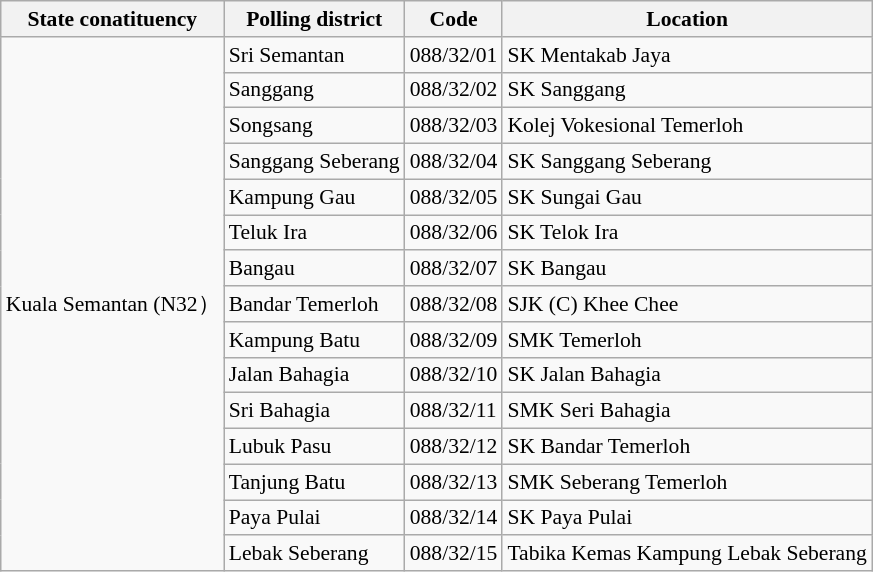<table class="wikitable sortable mw-collapsible" style="white-space:nowrap;font-size:90%">
<tr>
<th>State conatituency</th>
<th>Polling district</th>
<th>Code</th>
<th>Location</th>
</tr>
<tr>
<td rowspan="15">Kuala Semantan (N32）</td>
<td>Sri Semantan</td>
<td>088/32/01</td>
<td>SK Mentakab Jaya</td>
</tr>
<tr>
<td>Sanggang</td>
<td>088/32/02</td>
<td>SK Sanggang</td>
</tr>
<tr>
<td>Songsang</td>
<td>088/32/03</td>
<td>Kolej Vokesional Temerloh</td>
</tr>
<tr>
<td>Sanggang Seberang</td>
<td>088/32/04</td>
<td>SK Sanggang Seberang</td>
</tr>
<tr>
<td>Kampung Gau</td>
<td>088/32/05</td>
<td>SK Sungai Gau</td>
</tr>
<tr>
<td>Teluk Ira</td>
<td>088/32/06</td>
<td>SK Telok Ira</td>
</tr>
<tr>
<td>Bangau</td>
<td>088/32/07</td>
<td>SK Bangau</td>
</tr>
<tr>
<td>Bandar Temerloh</td>
<td>088/32/08</td>
<td>SJK (C) Khee Chee</td>
</tr>
<tr>
<td>Kampung Batu</td>
<td>088/32/09</td>
<td>SMK Temerloh</td>
</tr>
<tr>
<td>Jalan Bahagia</td>
<td>088/32/10</td>
<td>SK Jalan Bahagia</td>
</tr>
<tr>
<td>Sri Bahagia</td>
<td>088/32/11</td>
<td>SMK Seri Bahagia</td>
</tr>
<tr>
<td>Lubuk Pasu</td>
<td>088/32/12</td>
<td>SK Bandar Temerloh</td>
</tr>
<tr>
<td>Tanjung Batu</td>
<td>088/32/13</td>
<td>SMK Seberang Temerloh</td>
</tr>
<tr>
<td>Paya Pulai</td>
<td>088/32/14</td>
<td>SK Paya Pulai</td>
</tr>
<tr>
<td>Lebak Seberang</td>
<td>088/32/15</td>
<td>Tabika Kemas Kampung Lebak Seberang</td>
</tr>
</table>
